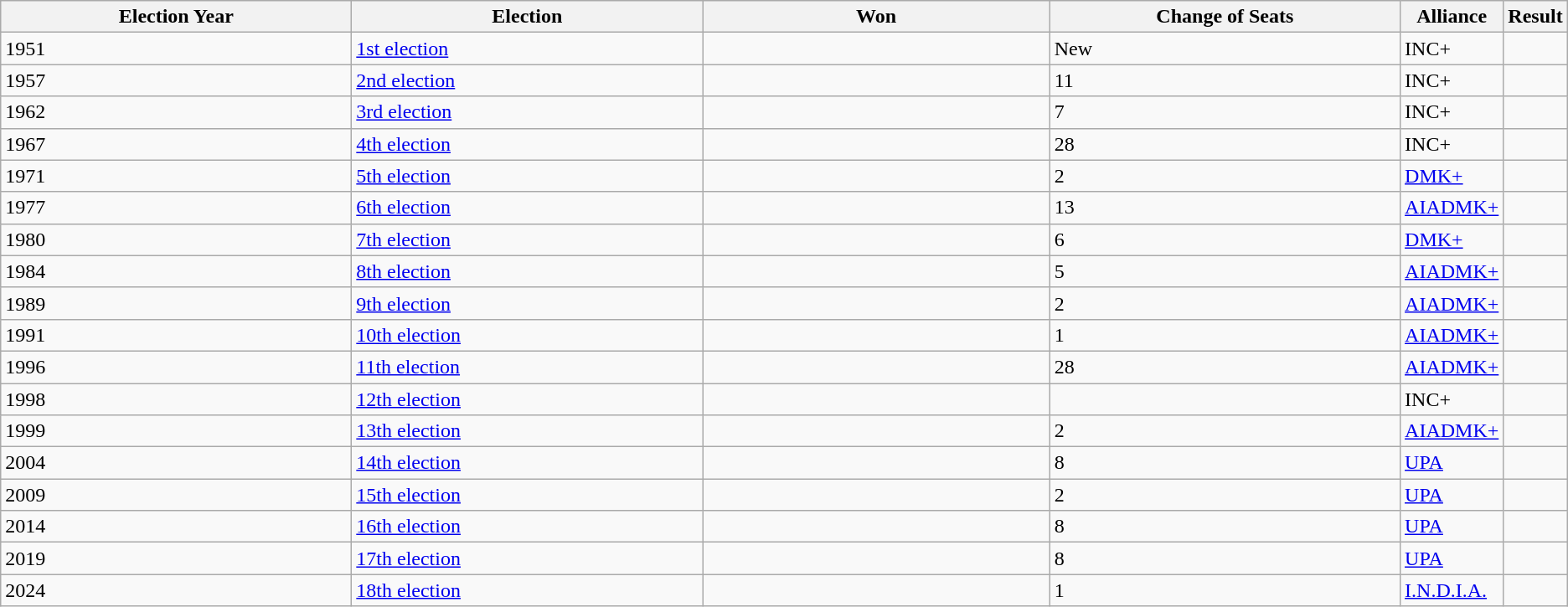<table class="wikitable">
<tr>
<th style="width:25%;" Style="background-color:#00BFFF; color:white">Election Year</th>
<th style="width:25%;" Style="background-color:#00BFFF; color:white">Election</th>
<th style="width:25%;" Style="background-color:#00BFFF; color:white">Won</th>
<th style="width:25%;" Style="background-color:#00BFFF; color:white">Change of Seats</th>
<th style="width:25%;" Style="background-color:#00BFFF; color:white">Alliance</th>
<th style="width:25%;" Style="background-color:#00BFFF; color:white">Result</th>
</tr>
<tr>
<td>1951</td>
<td><a href='#'>1st election</a></td>
<td></td>
<td>New</td>
<td>INC+</td>
<td></td>
</tr>
<tr>
<td>1957</td>
<td><a href='#'>2nd election</a></td>
<td></td>
<td> 11</td>
<td>INC+</td>
<td></td>
</tr>
<tr>
<td>1962</td>
<td><a href='#'>3rd election</a></td>
<td></td>
<td> 7</td>
<td>INC+</td>
<td></td>
</tr>
<tr>
<td>1967</td>
<td><a href='#'>4th election</a></td>
<td></td>
<td> 28</td>
<td>INC+</td>
<td></td>
</tr>
<tr>
<td>1971</td>
<td><a href='#'>5th election</a></td>
<td></td>
<td> 2</td>
<td><a href='#'>DMK+</a></td>
<td></td>
</tr>
<tr>
<td>1977</td>
<td><a href='#'>6th election</a></td>
<td></td>
<td> 13</td>
<td><a href='#'>AIADMK+</a></td>
<td></td>
</tr>
<tr>
<td>1980</td>
<td><a href='#'>7th election</a></td>
<td></td>
<td> 6</td>
<td><a href='#'>DMK+</a></td>
<td></td>
</tr>
<tr>
<td>1984</td>
<td><a href='#'>8th election</a></td>
<td></td>
<td> 5</td>
<td><a href='#'>AIADMK+</a></td>
<td></td>
</tr>
<tr>
<td>1989</td>
<td><a href='#'>9th election</a></td>
<td></td>
<td> 2</td>
<td><a href='#'>AIADMK+</a></td>
<td></td>
</tr>
<tr>
<td>1991</td>
<td><a href='#'>10th election</a></td>
<td></td>
<td> 1</td>
<td><a href='#'>AIADMK+</a></td>
<td></td>
</tr>
<tr>
<td>1996</td>
<td><a href='#'>11th election</a></td>
<td></td>
<td> 28</td>
<td><a href='#'>AIADMK+</a></td>
<td></td>
</tr>
<tr>
<td>1998</td>
<td><a href='#'>12th election</a></td>
<td></td>
<td></td>
<td>INC+</td>
<td></td>
</tr>
<tr>
<td>1999</td>
<td><a href='#'>13th election</a></td>
<td></td>
<td> 2</td>
<td><a href='#'>AIADMK+</a></td>
<td></td>
</tr>
<tr>
<td>2004</td>
<td><a href='#'>14th election</a></td>
<td></td>
<td> 8</td>
<td><a href='#'>UPA</a></td>
<td></td>
</tr>
<tr>
<td>2009</td>
<td><a href='#'>15th election</a></td>
<td></td>
<td> 2</td>
<td><a href='#'>UPA</a></td>
<td></td>
</tr>
<tr>
<td>2014</td>
<td><a href='#'>16th election</a></td>
<td></td>
<td> 8</td>
<td><a href='#'>UPA</a></td>
<td></td>
</tr>
<tr>
<td>2019</td>
<td><a href='#'>17th election</a></td>
<td></td>
<td> 8</td>
<td><a href='#'>UPA</a></td>
<td></td>
</tr>
<tr>
<td>2024</td>
<td><a href='#'>18th election</a></td>
<td></td>
<td> 1</td>
<td><a href='#'>I.N.D.I.A.</a></td>
<td></td>
</tr>
</table>
